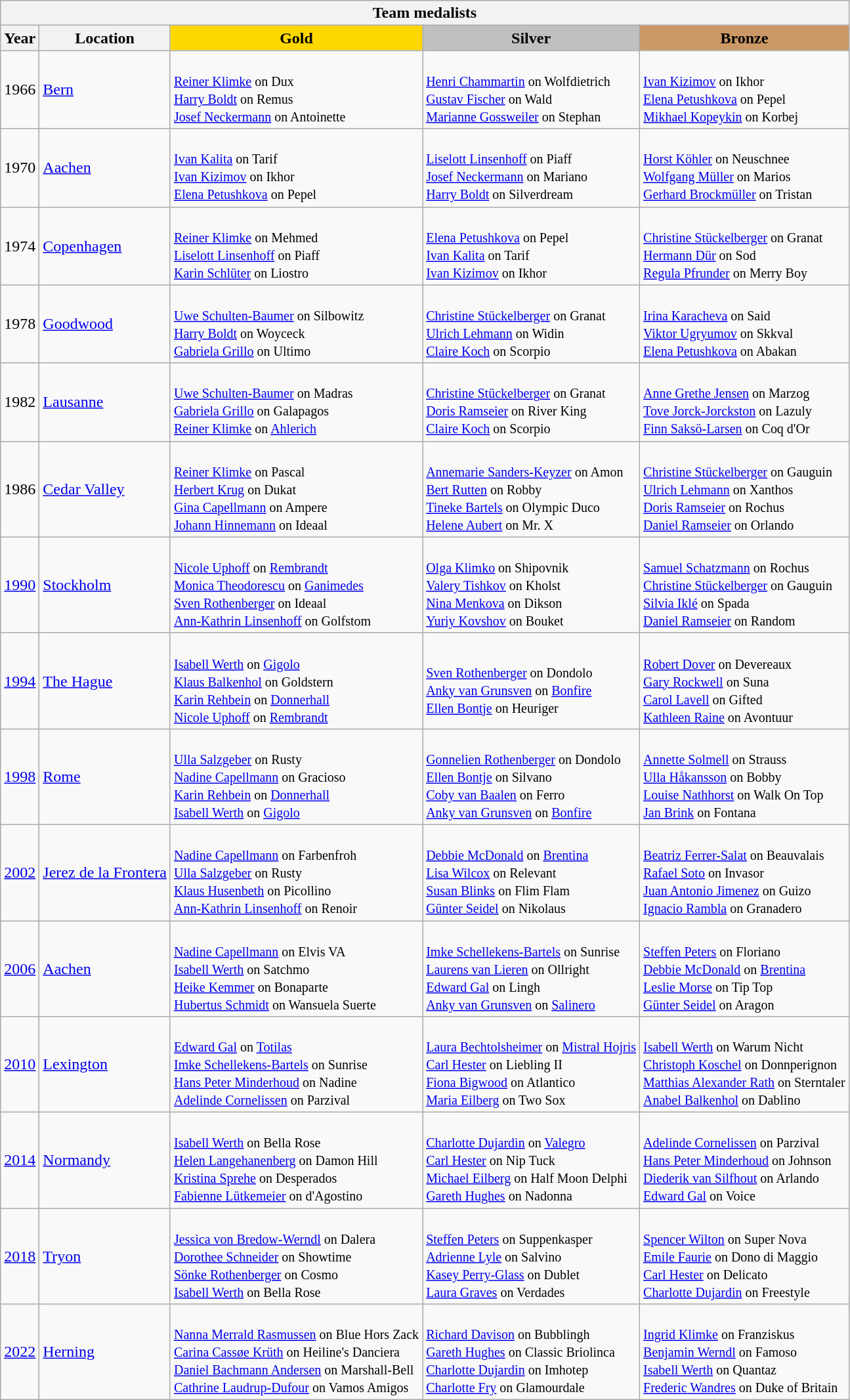<table class="wikitable">
<tr>
<th colspan=6 align="center"><strong>Team medalists</strong></th>
</tr>
<tr>
<th>Year</th>
<th>Location</th>
<th style="background-color:gold;">Gold</th>
<th style="background-color:silver;">Silver</th>
<th style="background-color:#cc9966;">Bronze</th>
</tr>
<tr>
<td>1966</td>
<td> <a href='#'>Bern</a></td>
<td><br><small><a href='#'>Reiner Klimke</a> on Dux<br><a href='#'>Harry Boldt</a> on Remus<br><a href='#'>Josef Neckermann</a> on Antoinette</small></td>
<td><br><small><a href='#'>Henri Chammartin</a> on Wolfdietrich<br><a href='#'>Gustav Fischer</a> on Wald<br><a href='#'>Marianne Gossweiler</a> on Stephan</small></td>
<td><br><small><a href='#'>Ivan Kizimov</a> on Ikhor<br><a href='#'>Elena Petushkova</a> on Pepel<br><a href='#'>Mikhael Kopeykin</a> on Korbej</small></td>
</tr>
<tr>
<td>1970</td>
<td> <a href='#'>Aachen</a></td>
<td><br><small><a href='#'>Ivan Kalita</a> on Tarif<br><a href='#'>Ivan Kizimov</a> on Ikhor <br><a href='#'>Elena Petushkova</a> on Pepel</small></td>
<td><br><small><a href='#'>Liselott Linsenhoff</a> on Piaff<br><a href='#'>Josef Neckermann</a> on Mariano<br><a href='#'>Harry Boldt</a> on Silverdream</small></td>
<td><br><small><a href='#'>Horst Köhler</a> on Neuschnee <br><a href='#'>Wolfgang Müller</a> on Marios<br><a href='#'>Gerhard Brockmüller</a> on Tristan</small></td>
</tr>
<tr>
<td>1974</td>
<td> <a href='#'>Copenhagen</a></td>
<td><br><small><a href='#'>Reiner Klimke</a> on Mehmed<br><a href='#'>Liselott Linsenhoff</a> on Piaff<br><a href='#'>Karin Schlüter</a> on Liostro</small></td>
<td><br><small><a href='#'>Elena Petushkova</a> on Pepel<br><a href='#'>Ivan Kalita</a> on Tarif<br><a href='#'>Ivan Kizimov</a> on Ikhor</small></td>
<td><br><small><a href='#'>Christine Stückelberger</a> on Granat<br><a href='#'>Hermann Dür</a> on Sod<br><a href='#'>Regula Pfrunder</a> on Merry Boy</small></td>
</tr>
<tr>
<td>1978</td>
<td> <a href='#'>Goodwood</a></td>
<td><br><small><a href='#'>Uwe Schulten-Baumer</a> on Silbowitz<br><a href='#'>Harry Boldt</a> on Woyceck<br><a href='#'>Gabriela Grillo</a> on Ultimo</small></td>
<td><br><small><a href='#'>Christine Stückelberger</a> on Granat<br><a href='#'>Ulrich Lehmann</a> on Widin<br><a href='#'>Claire Koch</a> on Scorpio</small></td>
<td><br><small><a href='#'>Irina Karacheva</a> on Said<br><a href='#'>Viktor Ugryumov</a> on Skkval<br><a href='#'>Elena Petushkova</a> on Abakan</small></td>
</tr>
<tr>
<td>1982</td>
<td> <a href='#'>Lausanne</a></td>
<td><br><small><a href='#'>Uwe Schulten-Baumer</a> on Madras<br><a href='#'>Gabriela Grillo</a> on Galapagos<br><a href='#'>Reiner Klimke</a> on <a href='#'>Ahlerich</a></small></td>
<td><br><small><a href='#'>Christine Stückelberger</a> on Granat<br><a href='#'>Doris Ramseier</a> on River King<br><a href='#'>Claire Koch</a> on Scorpio</small></td>
<td><br><small><a href='#'>Anne Grethe Jensen</a> on Marzog<br><a href='#'>Tove Jorck-Jorckston</a> on Lazuly<br><a href='#'>Finn Saksö-Larsen</a> on Coq d'Or</small></td>
</tr>
<tr>
<td>1986</td>
<td> <a href='#'>Cedar Valley</a></td>
<td><br><small><a href='#'>Reiner Klimke</a> on Pascal<br><a href='#'>Herbert Krug</a> on Dukat<br><a href='#'>Gina Capellmann</a> on Ampere<br><a href='#'>Johann Hinnemann</a> on Ideaal</small></td>
<td><br><small><a href='#'>Annemarie Sanders-Keyzer</a> on Amon<br><a href='#'>Bert Rutten</a> on Robby<br><a href='#'>Tineke Bartels</a> on Olympic Duco<br><a href='#'>Helene Aubert</a> on Mr. X</small></td>
<td><br><small><a href='#'>Christine Stückelberger</a> on Gauguin<br><a href='#'>Ulrich Lehmann</a> on Xanthos<br><a href='#'>Doris Ramseier</a> on Rochus<br><a href='#'>Daniel Ramseier</a> on Orlando</small></td>
</tr>
<tr>
<td><a href='#'>1990</a></td>
<td> <a href='#'>Stockholm</a></td>
<td><br><small><a href='#'>Nicole Uphoff</a> on <a href='#'>Rembrandt</a><br><a href='#'>Monica Theodorescu</a> on <a href='#'>Ganimedes</a><br><a href='#'>Sven Rothenberger</a> on Ideaal<br><a href='#'>Ann-Kathrin Linsenhoff</a> on Golfstom</small></td>
<td><br><small><a href='#'>Olga Klimko</a> on Shipovnik<br><a href='#'>Valery Tishkov</a> on Kholst<br><a href='#'>Nina Menkova</a> on Dikson<br><a href='#'>Yuriy Kovshov</a> on Bouket</small></td>
<td><br><small><a href='#'>Samuel Schatzmann</a> on Rochus<br><a href='#'>Christine Stückelberger</a> on Gauguin<br><a href='#'>Silvia Iklé</a> on Spada<br><a href='#'>Daniel Ramseier</a> on Random</small></td>
</tr>
<tr>
<td><a href='#'>1994</a></td>
<td> <a href='#'>The Hague</a></td>
<td><br><small><a href='#'>Isabell Werth</a> on <a href='#'>Gigolo</a><br><a href='#'>Klaus Balkenhol</a> on Goldstern<br><a href='#'>Karin Rehbein</a> on <a href='#'>Donnerhall</a><br><a href='#'>Nicole Uphoff</a> on <a href='#'>Rembrandt</a></small></td>
<td><br><small><a href='#'>Sven Rothenberger</a> on Dondolo<br><a href='#'>Anky van Grunsven</a> on <a href='#'>Bonfire</a><br><a href='#'>Ellen Bontje</a> on Heuriger</small></td>
<td><br><small><a href='#'>Robert Dover</a> on Devereaux<br><a href='#'>Gary Rockwell</a> on Suna<br><a href='#'>Carol Lavell</a> on Gifted<br><a href='#'>Kathleen Raine</a> on Avontuur</small></td>
</tr>
<tr>
<td><a href='#'>1998</a></td>
<td> <a href='#'>Rome</a></td>
<td><br><small><a href='#'>Ulla Salzgeber</a> on Rusty<br><a href='#'>Nadine Capellmann</a> on Gracioso<br><a href='#'>Karin Rehbein</a> on <a href='#'>Donnerhall</a><br><a href='#'>Isabell Werth</a> on <a href='#'>Gigolo</a></small></td>
<td><br><small><a href='#'>Gonnelien Rothenberger</a> on Dondolo<br><a href='#'>Ellen Bontje</a> on Silvano<br><a href='#'>Coby van Baalen</a> on Ferro<br><a href='#'>Anky van Grunsven</a> on <a href='#'>Bonfire</a></small></td>
<td><br><small><a href='#'>Annette Solmell</a> on Strauss<br><a href='#'>Ulla Håkansson</a> on Bobby<br><a href='#'>Louise Nathhorst</a> on Walk On Top<br><a href='#'>Jan Brink</a> on Fontana</small></td>
</tr>
<tr>
<td><a href='#'>2002</a></td>
<td> <a href='#'>Jerez de la Frontera</a></td>
<td><br><small><a href='#'>Nadine Capellmann</a> on Farbenfroh<br><a href='#'>Ulla Salzgeber</a> on Rusty<br><a href='#'>Klaus Husenbeth</a> on Picollino<br><a href='#'>Ann-Kathrin Linsenhoff</a> on Renoir</small></td>
<td><br><small><a href='#'>Debbie McDonald</a> on <a href='#'>Brentina</a><br><a href='#'>Lisa Wilcox</a> on Relevant<br><a href='#'>Susan Blinks</a> on Flim Flam<br><a href='#'>Günter Seidel</a> on Nikolaus</small></td>
<td><br><small><a href='#'>Beatriz Ferrer-Salat</a> on Beauvalais<br><a href='#'>Rafael Soto</a> on Invasor<br><a href='#'>Juan Antonio Jimenez</a> on Guizo<br><a href='#'>Ignacio Rambla</a> on Granadero</small></td>
</tr>
<tr>
<td><a href='#'>2006</a></td>
<td> <a href='#'>Aachen</a></td>
<td><br><small><a href='#'>Nadine Capellmann</a> on Elvis VA<br><a href='#'>Isabell Werth</a> on Satchmo<br><a href='#'>Heike Kemmer</a> on Bonaparte<br><a href='#'>Hubertus Schmidt</a> on Wansuela Suerte</small></td>
<td><br><small><a href='#'>Imke Schellekens-Bartels</a> on Sunrise<br><a href='#'>Laurens van Lieren</a> on Ollright<br><a href='#'>Edward Gal</a> on Lingh<br><a href='#'>Anky van Grunsven</a> on <a href='#'>Salinero</a></small></td>
<td><br><small><a href='#'>Steffen Peters</a> on Floriano<br><a href='#'>Debbie McDonald</a> on <a href='#'>Brentina</a><br><a href='#'>Leslie Morse</a> on Tip Top<br><a href='#'>Günter Seidel</a> on Aragon</small></td>
</tr>
<tr>
<td><a href='#'>2010</a></td>
<td> <a href='#'>Lexington</a></td>
<td><br><small><a href='#'>Edward Gal</a> on <a href='#'>Totilas</a><br><a href='#'>Imke Schellekens-Bartels</a> on Sunrise<br><a href='#'>Hans Peter Minderhoud</a> on Nadine<br><a href='#'>Adelinde Cornelissen</a> on Parzival</small></td>
<td><br><small><a href='#'>Laura Bechtolsheimer</a> on <a href='#'>Mistral Hojris</a><br><a href='#'>Carl Hester</a> on Liebling II<br><a href='#'>Fiona Bigwood</a> on Atlantico<br><a href='#'>Maria Eilberg</a> on Two Sox</small></td>
<td><br><small><a href='#'>Isabell Werth</a> on Warum Nicht<br><a href='#'>Christoph Koschel</a> on Donnperignon<br><a href='#'>Matthias Alexander Rath</a> on Sterntaler<br><a href='#'>Anabel Balkenhol</a> on Dablino</small></td>
</tr>
<tr>
<td><a href='#'>2014</a></td>
<td> <a href='#'>Normandy</a></td>
<td><br><small><a href='#'>Isabell Werth</a> on Bella Rose<br><a href='#'>Helen Langehanenberg</a> on Damon Hill<br><a href='#'>Kristina Sprehe</a> on Desperados<br><a href='#'>Fabienne Lütkemeier</a> on d'Agostino</small></td>
<td><br><small><a href='#'>Charlotte Dujardin</a> on <a href='#'>Valegro</a><br><a href='#'>Carl Hester</a> on Nip Tuck<br><a href='#'>Michael Eilberg</a> on Half Moon Delphi<br><a href='#'>Gareth Hughes</a> on Nadonna</small></td>
<td><br><small><a href='#'>Adelinde Cornelissen</a> on Parzival<br><a href='#'>Hans Peter Minderhoud</a> on Johnson<br><a href='#'>Diederik van Silfhout</a> on Arlando<br><a href='#'>Edward Gal</a> on Voice</small></td>
</tr>
<tr>
<td><a href='#'>2018</a></td>
<td> <a href='#'>Tryon</a></td>
<td><br><small><a href='#'>Jessica von Bredow-Werndl</a> on Dalera<br><a href='#'>Dorothee Schneider</a> on Showtime<br><a href='#'>Sönke Rothenberger</a> on Cosmo<br><a href='#'>Isabell Werth</a> on Bella Rose</small></td>
<td><br><small><a href='#'>Steffen Peters</a> on Suppenkasper<br><a href='#'>Adrienne Lyle</a> on Salvino<br><a href='#'>Kasey Perry-Glass</a> on Dublet<br><a href='#'>Laura Graves</a> on Verdades</small></td>
<td><br><small><a href='#'>Spencer Wilton</a> on Super Nova<br><a href='#'>Emile Faurie</a> on Dono di Maggio<br><a href='#'>Carl Hester</a> on Delicato<br><a href='#'>Charlotte Dujardin</a> on Freestyle</small></td>
</tr>
<tr>
<td><a href='#'>2022</a></td>
<td> <a href='#'>Herning</a></td>
<td><br><small><a href='#'>Nanna Merrald Rasmussen</a> on Blue Hors Zack<br><a href='#'>Carina Cassøe Krüth</a> on Heiline's Danciera<br><a href='#'>Daniel Bachmann Andersen</a> on Marshall-Bell<br><a href='#'>Cathrine Laudrup-Dufour</a> on Vamos Amigos</small></td>
<td><br><small><a href='#'>Richard Davison</a> on Bubblingh<br><a href='#'>Gareth Hughes</a> on Classic Briolinca<br><a href='#'>Charlotte Dujardin</a> on Imhotep<br><a href='#'>Charlotte Fry</a> on Glamourdale</small></td>
<td><small><br><a href='#'>Ingrid Klimke</a> on Franziskus<br><a href='#'>Benjamin Werndl</a> on Famoso<br><a href='#'>Isabell Werth</a> on Quantaz<br><a href='#'>Frederic Wandres</a> on Duke of Britain</small></td>
</tr>
</table>
